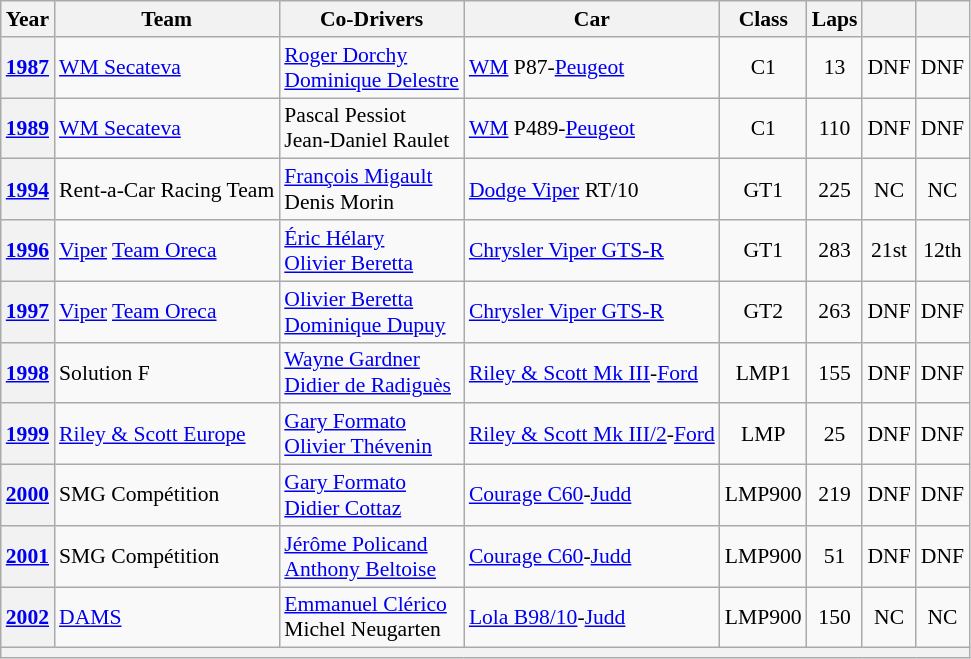<table class="wikitable" style="text-align:center; font-size:90%">
<tr>
<th>Year</th>
<th>Team</th>
<th>Co-Drivers</th>
<th>Car</th>
<th>Class</th>
<th>Laps</th>
<th></th>
<th></th>
</tr>
<tr>
<th><a href='#'>1987</a></th>
<td align="left"> <a href='#'>WM Secateva</a></td>
<td align="left"> <a href='#'>Roger Dorchy</a><br> <a href='#'>Dominique Delestre</a></td>
<td align="left"><a href='#'>WM</a> P87-<a href='#'>Peugeot</a></td>
<td>C1</td>
<td>13</td>
<td>DNF</td>
<td>DNF</td>
</tr>
<tr>
<th><a href='#'>1989</a></th>
<td align="left"> <a href='#'>WM Secateva</a></td>
<td align="left"> Pascal Pessiot<br> Jean-Daniel Raulet</td>
<td align="left"><a href='#'>WM</a> P489-<a href='#'>Peugeot</a></td>
<td>C1</td>
<td>110</td>
<td>DNF</td>
<td>DNF</td>
</tr>
<tr>
<th><a href='#'>1994</a></th>
<td align="left"> Rent-a-Car Racing Team</td>
<td align="left"> <a href='#'>François Migault</a><br> Denis Morin</td>
<td align="left"><a href='#'>Dodge Viper</a> RT/10</td>
<td>GT1</td>
<td>225</td>
<td>NC</td>
<td>NC</td>
</tr>
<tr>
<th><a href='#'>1996</a></th>
<td align="left"> <a href='#'>Viper</a> <a href='#'>Team Oreca</a></td>
<td align="left"> <a href='#'>Éric Hélary</a><br> <a href='#'>Olivier Beretta</a></td>
<td align="left"><a href='#'>Chrysler Viper GTS-R</a></td>
<td>GT1</td>
<td>283</td>
<td>21st</td>
<td>12th</td>
</tr>
<tr>
<th><a href='#'>1997</a></th>
<td align="left"> <a href='#'>Viper</a> <a href='#'>Team Oreca</a></td>
<td align="left"> <a href='#'>Olivier Beretta</a><br> <a href='#'>Dominique Dupuy</a></td>
<td align="left"><a href='#'>Chrysler Viper GTS-R</a></td>
<td>GT2</td>
<td>263</td>
<td>DNF</td>
<td>DNF</td>
</tr>
<tr>
<th><a href='#'>1998</a></th>
<td align="left"> Solution F</td>
<td align="left"> <a href='#'>Wayne Gardner</a><br> <a href='#'>Didier de Radiguès</a></td>
<td align="left"><a href='#'>Riley & Scott Mk III</a>-<a href='#'>Ford</a></td>
<td>LMP1</td>
<td>155</td>
<td>DNF</td>
<td>DNF</td>
</tr>
<tr>
<th><a href='#'>1999</a></th>
<td align="left"> <a href='#'>Riley & Scott Europe</a></td>
<td align="left"> <a href='#'>Gary Formato</a><br> <a href='#'>Olivier Thévenin</a></td>
<td align="left"><a href='#'>Riley & Scott Mk III/2</a>-<a href='#'>Ford</a></td>
<td>LMP</td>
<td>25</td>
<td>DNF</td>
<td>DNF</td>
</tr>
<tr>
<th><a href='#'>2000</a></th>
<td align="left"> SMG Compétition</td>
<td align="left"> <a href='#'>Gary Formato</a><br> <a href='#'>Didier Cottaz</a></td>
<td align="left"><a href='#'>Courage C60</a>-<a href='#'>Judd</a></td>
<td>LMP900</td>
<td>219</td>
<td>DNF</td>
<td>DNF</td>
</tr>
<tr>
<th><a href='#'>2001</a></th>
<td align="left"> SMG Compétition</td>
<td align="left"> <a href='#'>Jérôme Policand</a><br> <a href='#'>Anthony Beltoise</a></td>
<td align="left"><a href='#'>Courage C60</a>-<a href='#'>Judd</a></td>
<td>LMP900</td>
<td>51</td>
<td>DNF</td>
<td>DNF</td>
</tr>
<tr>
<th><a href='#'>2002</a></th>
<td align="left"> <a href='#'>DAMS</a></td>
<td align="left"> <a href='#'>Emmanuel Clérico</a><br> Michel Neugarten</td>
<td align="left"><a href='#'>Lola B98/10</a>-<a href='#'>Judd</a></td>
<td>LMP900</td>
<td>150</td>
<td>NC</td>
<td>NC</td>
</tr>
<tr>
<th colspan="8"></th>
</tr>
</table>
